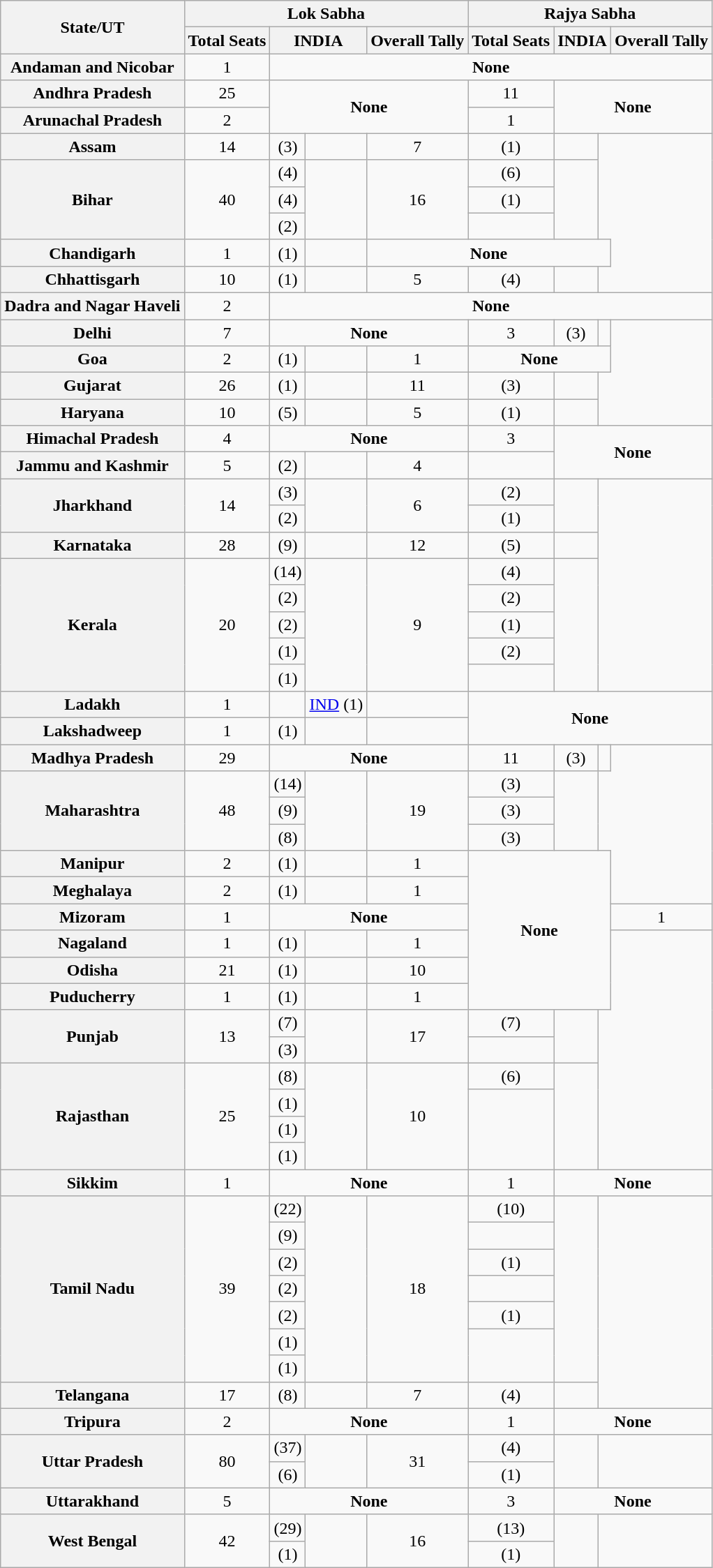<table class="wikitable sortable" style="text-align:center">
<tr>
<th rowspan="2">State/UT</th>
<th colspan="4">Lok Sabha</th>
<th colspan="4">Rajya Sabha</th>
</tr>
<tr>
<th>Total Seats</th>
<th colspan="2">INDIA</th>
<th>Overall Tally</th>
<th>Total Seats</th>
<th colspan="2">INDIA</th>
<th>Overall Tally</th>
</tr>
<tr>
<th>Andaman and Nicobar</th>
<td>1</td>
<td colspan="7"><strong>None</strong></td>
</tr>
<tr>
<th>Andhra Pradesh</th>
<td>25</td>
<td colspan="3" rowspan="2"><strong>None</strong></td>
<td>11</td>
<td colspan="3" rowspan="2"><strong>None</strong></td>
</tr>
<tr>
<th>Arunachal Pradesh</th>
<td>2</td>
<td>1</td>
</tr>
<tr>
<th>Assam</th>
<td>14</td>
<td> (3)</td>
<td rowspan="1"></td>
<td>7</td>
<td> (1)</td>
<td></td>
</tr>
<tr>
<th rowspan="3">Bihar</th>
<td rowspan="3">40</td>
<td> (4)</td>
<td rowspan="3"></td>
<td rowspan="3">16</td>
<td> (6)</td>
<td rowspan="3"></td>
</tr>
<tr>
<td> (4)</td>
<td> (1)</td>
</tr>
<tr>
<td> (2)</td>
</tr>
<tr>
<th>Chandigarh</th>
<td>1</td>
<td> (1)</td>
<td></td>
<td colspan="4"><strong>None</strong></td>
</tr>
<tr>
<th>Chhattisgarh</th>
<td>10</td>
<td> (1)</td>
<td></td>
<td>5</td>
<td> (4)</td>
<td></td>
</tr>
<tr>
<th>Dadra and Nagar Haveli</th>
<td>2</td>
<td colspan="7"><strong>None</strong></td>
</tr>
<tr>
<th>Delhi</th>
<td>7</td>
<td colspan="3"><strong>None</strong></td>
<td>3</td>
<td> (3)</td>
<td></td>
</tr>
<tr>
<th>Goa</th>
<td>2</td>
<td> (1)</td>
<td></td>
<td>1</td>
<td colspan="3"><strong>None</strong></td>
</tr>
<tr>
<th>Gujarat</th>
<td>26</td>
<td> (1)</td>
<td rowspan="1"></td>
<td>11</td>
<td> (3)</td>
<td></td>
</tr>
<tr>
<th>Haryana</th>
<td>10</td>
<td> (5)</td>
<td></td>
<td>5</td>
<td> (1)</td>
<td></td>
</tr>
<tr>
<th>Himachal Pradesh</th>
<td>4</td>
<td colspan="3"><strong>None</strong></td>
<td>3</td>
<td colspan="3" rowspan="2"><strong>None</strong></td>
</tr>
<tr>
<th>Jammu and Kashmir</th>
<td>5</td>
<td> (2)</td>
<td></td>
<td>4</td>
</tr>
<tr>
<th rowspan="2">Jharkhand</th>
<td rowspan="2">14</td>
<td> (3)</td>
<td rowspan="2"></td>
<td rowspan="2">6</td>
<td> (2)</td>
<td rowspan="2"></td>
</tr>
<tr>
<td> (2)</td>
<td> (1)</td>
</tr>
<tr>
<th>Karnataka</th>
<td>28</td>
<td> (9)</td>
<td></td>
<td>12</td>
<td> (5)</td>
<td></td>
</tr>
<tr>
<th rowspan="5">Kerala</th>
<td rowspan="5">20</td>
<td> (14)</td>
<td rowspan="5"></td>
<td rowspan="5">9</td>
<td> (4)</td>
<td rowspan="5"></td>
</tr>
<tr>
<td> (2)</td>
<td> (2)</td>
</tr>
<tr>
<td> (2)</td>
<td> (1)</td>
</tr>
<tr>
<td> (1)</td>
<td> (2)</td>
</tr>
<tr>
<td> (1)</td>
</tr>
<tr>
<th>Ladakh</th>
<td>1</td>
<td></td>
<td><a href='#'>IND</a> (1)</td>
<td rowspan="1"></td>
<td colspan="4" rowspan="2"><strong>None</strong></td>
</tr>
<tr>
<th>Lakshadweep</th>
<td>1</td>
<td> (1)</td>
<td></td>
</tr>
<tr>
<th>Madhya Pradesh</th>
<td>29</td>
<td colspan="3"><strong>None</strong></td>
<td>11</td>
<td> (3)</td>
<td></td>
</tr>
<tr>
<th rowspan="3">Maharashtra</th>
<td rowspan="3">48</td>
<td> (14)</td>
<td rowspan="3"></td>
<td rowspan="3">19</td>
<td> (3)</td>
<td rowspan="3"></td>
</tr>
<tr>
<td> (9)</td>
<td> (3)</td>
</tr>
<tr>
<td> (8)</td>
<td> (3)</td>
</tr>
<tr>
<th>Manipur</th>
<td>2</td>
<td> (1)</td>
<td></td>
<td>1</td>
<td colspan="3" rowspan="6"><strong>None</strong></td>
</tr>
<tr>
<th>Meghalaya</th>
<td>2</td>
<td> (1)</td>
<td></td>
<td>1</td>
</tr>
<tr>
<th>Mizoram</th>
<td>1</td>
<td colspan="3"><strong>None</strong></td>
<td>1</td>
</tr>
<tr>
<th>Nagaland</th>
<td>1</td>
<td> (1)</td>
<td></td>
<td>1</td>
</tr>
<tr>
<th>Odisha</th>
<td>21</td>
<td> (1)</td>
<td></td>
<td>10</td>
</tr>
<tr>
<th>Puducherry</th>
<td>1</td>
<td> (1)</td>
<td></td>
<td>1</td>
</tr>
<tr>
<th rowspan="2">Punjab</th>
<td rowspan="2">13</td>
<td> (7)</td>
<td rowspan="2"></td>
<td rowspan="2">17</td>
<td> (7)</td>
<td rowspan="2"></td>
</tr>
<tr>
<td> (3)</td>
</tr>
<tr>
<th rowspan="4">Rajasthan</th>
<td rowspan="4">25</td>
<td> (8)</td>
<td rowspan="4"></td>
<td rowspan="4">10</td>
<td> (6)</td>
<td rowspan="4"></td>
</tr>
<tr>
<td> (1)</td>
</tr>
<tr>
<td> (1)</td>
</tr>
<tr>
<td> (1)</td>
</tr>
<tr>
<th>Sikkim</th>
<td>1</td>
<td colspan="3"><strong>None</strong></td>
<td>1</td>
<td colspan="3"><strong>None</strong></td>
</tr>
<tr>
<th rowspan="7">Tamil Nadu</th>
<td rowspan="7">39</td>
<td> (22)</td>
<td rowspan="7"></td>
<td rowspan="7">18</td>
<td> (10)</td>
<td rowspan="7"></td>
</tr>
<tr>
<td> (9)</td>
</tr>
<tr>
<td> (2)</td>
<td> (1)</td>
</tr>
<tr>
<td> (2)</td>
</tr>
<tr>
<td> (2)</td>
<td> (1)</td>
</tr>
<tr>
<td> (1)</td>
</tr>
<tr>
<td> (1)</td>
</tr>
<tr>
<th>Telangana</th>
<td>17</td>
<td> (8)</td>
<td></td>
<td>7</td>
<td> (4)</td>
<td></td>
</tr>
<tr>
<th>Tripura</th>
<td>2</td>
<td colspan="3"><strong>None</strong></td>
<td>1</td>
<td colspan="3"><strong>None</strong></td>
</tr>
<tr>
<th rowspan="2">Uttar Pradesh</th>
<td rowspan="2">80</td>
<td> (37)</td>
<td rowspan="2"></td>
<td rowspan="2">31</td>
<td> (4)</td>
<td rowspan="2"></td>
</tr>
<tr>
<td> (6)</td>
<td> (1)</td>
</tr>
<tr>
<th>Uttarakhand</th>
<td>5</td>
<td colspan="3"><strong>None</strong></td>
<td>3</td>
<td colspan="3"><strong>None</strong></td>
</tr>
<tr>
<th rowspan="2">West Bengal</th>
<td rowspan="2">42</td>
<td> (29)</td>
<td rowspan="2"></td>
<td rowspan="2">16</td>
<td> (13)</td>
<td rowspan="2"></td>
</tr>
<tr>
<td> (1)</td>
<td> (1)</td>
</tr>
</table>
